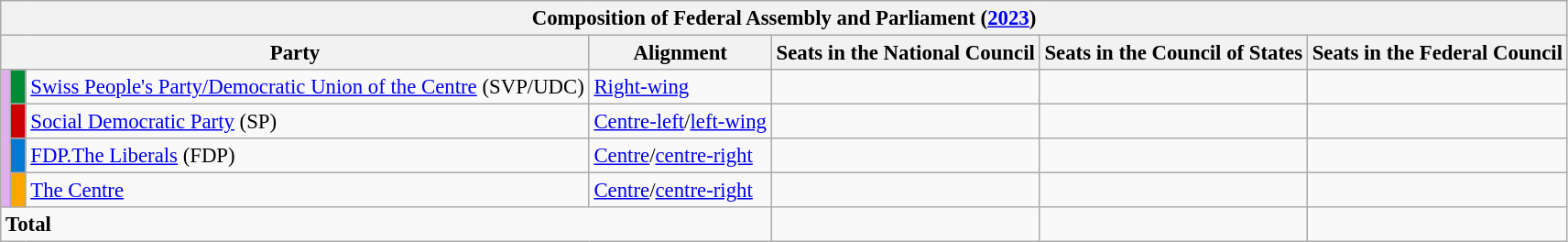<table class="wikitable" style="font-size: 95%;">
<tr>
<th colspan=7>Composition of Federal Assembly and Parliament (<a href='#'>2023</a>)</th>
</tr>
<tr>
<th colspan=3>Party</th>
<th>Alignment</th>
<th>Seats in the National Council</th>
<th>Seats in the Council of States</th>
<th>Seats in the Federal Council</th>
</tr>
<tr>
<td rowspan=4 bgcolor="#E0AFEE"></td>
<td bgcolor="#008C36"></td>
<td align=left><a href='#'>Swiss People's Party/Democratic Union of the Centre</a> (SVP/UDC)</td>
<td align="left"><div><a href='#'>Right-wing</a></div></td>
<td align="left"></td>
<td align="left"></td>
<td align="left"></td>
</tr>
<tr>
<td width="4" bgcolor="#CC0000"></td>
<td align=left colspan=1><a href='#'>Social Democratic Party</a> (SP)</td>
<td align="left"><div><a href='#'>Centre-left</a>/<a href='#'>left-wing</a></div></td>
<td align="left"></td>
<td align="left"></td>
<td align="left"></td>
</tr>
<tr>
<td bgcolor="#007AD2"></td>
<td align=left colspan=1><a href='#'>FDP.The Liberals</a> (FDP)</td>
<td align="left"><div><a href='#'>Centre</a>/<a href='#'>centre-right</a></div></td>
<td align="left"></td>
<td align="left"></td>
<td align="left"></td>
</tr>
<tr>
<td bgcolor=orange></td>
<td align=left colspan=1><a href='#'>The Centre</a></td>
<td align="left"><div><a href='#'>Centre</a>/<a href='#'>centre-right</a></div></td>
<td align="left"></td>
<td align="left"></td>
<td align="left"></td>
</tr>
<tr>
<td align=left colspan=4><div><strong>Total</strong></div></td>
<td align="left"></td>
<td align="left"></td>
<td align="left"></td>
</tr>
</table>
